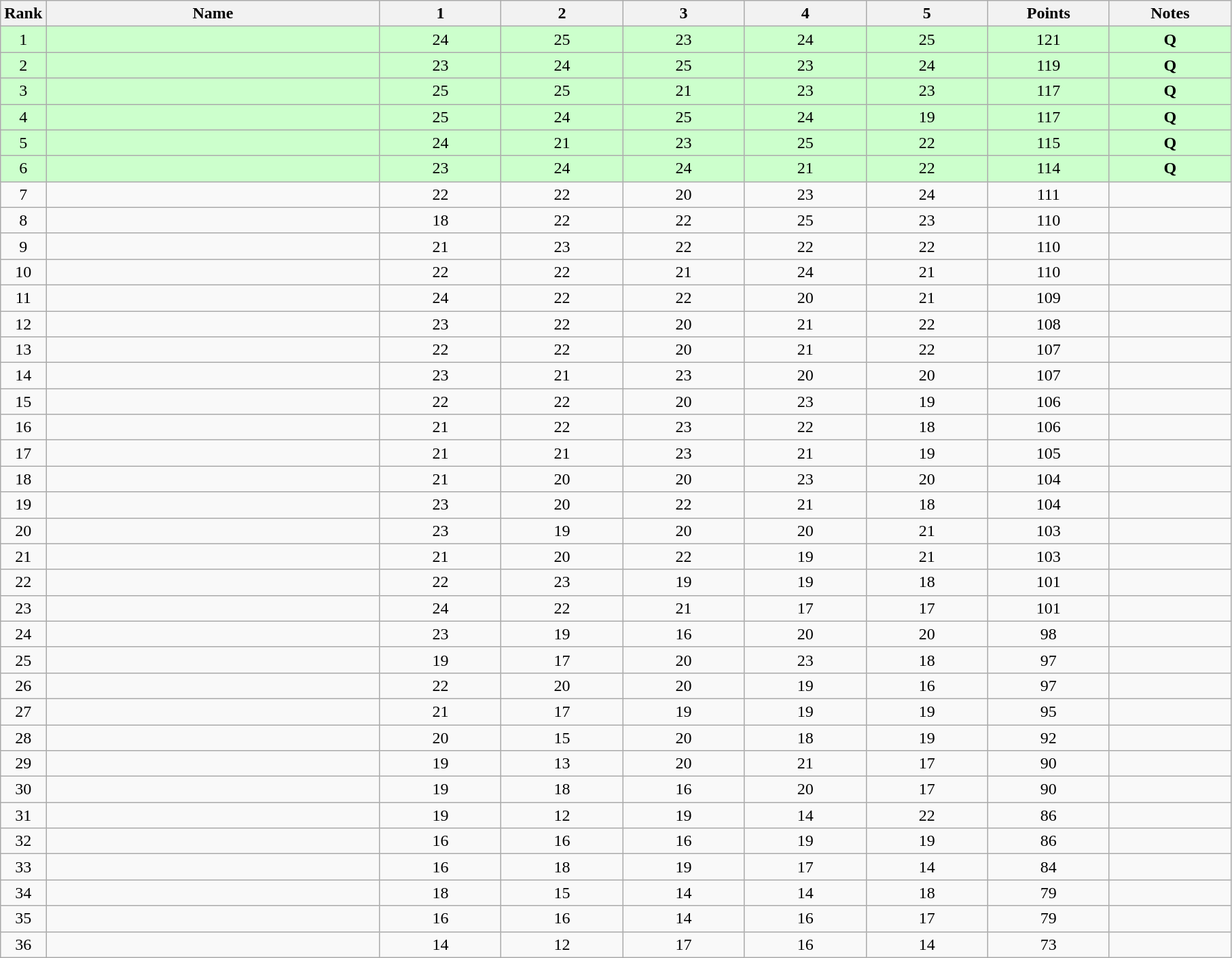<table class="wikitable" style="text-align:center;">
<tr>
<th>Rank</th>
<th style="width:20em;">Name</th>
<th style="width:7em;">1</th>
<th style="width:7em;">2</th>
<th style="width:7em;">3</th>
<th style="width:7em;">4</th>
<th style="width:7em;">5</th>
<th style="width:7em;">Points</th>
<th style="width:7em;">Notes</th>
</tr>
<tr bgcolor=ccffcc>
<td>1</td>
<td align=left></td>
<td>24</td>
<td>25</td>
<td>23</td>
<td>24</td>
<td>25</td>
<td>121</td>
<td><strong>Q</strong></td>
</tr>
<tr bgcolor=ccffcc>
<td>2</td>
<td align=left></td>
<td>23</td>
<td>24</td>
<td>25</td>
<td>23</td>
<td>24</td>
<td>119</td>
<td><strong>Q</strong></td>
</tr>
<tr bgcolor=ccffcc>
<td>3</td>
<td align=left></td>
<td>25</td>
<td>25</td>
<td>21</td>
<td>23</td>
<td>23</td>
<td>117</td>
<td><strong>Q</strong></td>
</tr>
<tr bgcolor=ccffcc>
<td>4</td>
<td align=left></td>
<td>25</td>
<td>24</td>
<td>25</td>
<td>24</td>
<td>19</td>
<td>117</td>
<td><strong>Q</strong></td>
</tr>
<tr bgcolor=ccffcc>
<td>5</td>
<td align=left></td>
<td>24</td>
<td>21</td>
<td>23</td>
<td>25</td>
<td>22</td>
<td>115</td>
<td><strong>Q</strong></td>
</tr>
<tr bgcolor=ccffcc>
<td>6</td>
<td align=left></td>
<td>23</td>
<td>24</td>
<td>24</td>
<td>21</td>
<td>22</td>
<td>114</td>
<td><strong>Q</strong></td>
</tr>
<tr>
<td>7</td>
<td align=left></td>
<td>22</td>
<td>22</td>
<td>20</td>
<td>23</td>
<td>24</td>
<td>111</td>
<td></td>
</tr>
<tr>
<td>8</td>
<td align=left></td>
<td>18</td>
<td>22</td>
<td>22</td>
<td>25</td>
<td>23</td>
<td>110</td>
<td></td>
</tr>
<tr>
<td>9</td>
<td align=left></td>
<td>21</td>
<td>23</td>
<td>22</td>
<td>22</td>
<td>22</td>
<td>110</td>
<td></td>
</tr>
<tr>
<td>10</td>
<td align=left></td>
<td>22</td>
<td>22</td>
<td>21</td>
<td>24</td>
<td>21</td>
<td>110</td>
<td></td>
</tr>
<tr>
<td>11</td>
<td align=left></td>
<td>24</td>
<td>22</td>
<td>22</td>
<td>20</td>
<td>21</td>
<td>109</td>
<td></td>
</tr>
<tr>
<td>12</td>
<td align=left></td>
<td>23</td>
<td>22</td>
<td>20</td>
<td>21</td>
<td>22</td>
<td>108</td>
<td></td>
</tr>
<tr>
<td>13</td>
<td align=left></td>
<td>22</td>
<td>22</td>
<td>20</td>
<td>21</td>
<td>22</td>
<td>107</td>
<td></td>
</tr>
<tr>
<td>14</td>
<td align=left></td>
<td>23</td>
<td>21</td>
<td>23</td>
<td>20</td>
<td>20</td>
<td>107</td>
<td></td>
</tr>
<tr>
<td>15</td>
<td align=left></td>
<td>22</td>
<td>22</td>
<td>20</td>
<td>23</td>
<td>19</td>
<td>106</td>
<td></td>
</tr>
<tr>
<td>16</td>
<td align=left></td>
<td>21</td>
<td>22</td>
<td>23</td>
<td>22</td>
<td>18</td>
<td>106</td>
<td></td>
</tr>
<tr>
<td>17</td>
<td align=left></td>
<td>21</td>
<td>21</td>
<td>23</td>
<td>21</td>
<td>19</td>
<td>105</td>
<td></td>
</tr>
<tr>
<td>18</td>
<td align=left></td>
<td>21</td>
<td>20</td>
<td>20</td>
<td>23</td>
<td>20</td>
<td>104</td>
<td></td>
</tr>
<tr>
<td>19</td>
<td align=left></td>
<td>23</td>
<td>20</td>
<td>22</td>
<td>21</td>
<td>18</td>
<td>104</td>
<td></td>
</tr>
<tr>
<td>20</td>
<td align=left></td>
<td>23</td>
<td>19</td>
<td>20</td>
<td>20</td>
<td>21</td>
<td>103</td>
<td></td>
</tr>
<tr>
<td>21</td>
<td align=left></td>
<td>21</td>
<td>20</td>
<td>22</td>
<td>19</td>
<td>21</td>
<td>103</td>
<td></td>
</tr>
<tr>
<td>22</td>
<td align=left></td>
<td>22</td>
<td>23</td>
<td>19</td>
<td>19</td>
<td>18</td>
<td>101</td>
<td></td>
</tr>
<tr>
<td>23</td>
<td align=left></td>
<td>24</td>
<td>22</td>
<td>21</td>
<td>17</td>
<td>17</td>
<td>101</td>
<td></td>
</tr>
<tr>
<td>24</td>
<td align=left></td>
<td>23</td>
<td>19</td>
<td>16</td>
<td>20</td>
<td>20</td>
<td>98</td>
<td></td>
</tr>
<tr>
<td>25</td>
<td align=left></td>
<td>19</td>
<td>17</td>
<td>20</td>
<td>23</td>
<td>18</td>
<td>97</td>
<td></td>
</tr>
<tr>
<td>26</td>
<td align=left></td>
<td>22</td>
<td>20</td>
<td>20</td>
<td>19</td>
<td>16</td>
<td>97</td>
<td></td>
</tr>
<tr>
<td>27</td>
<td align=left></td>
<td>21</td>
<td>17</td>
<td>19</td>
<td>19</td>
<td>19</td>
<td>95</td>
<td></td>
</tr>
<tr>
<td>28</td>
<td align=left></td>
<td>20</td>
<td>15</td>
<td>20</td>
<td>18</td>
<td>19</td>
<td>92</td>
<td></td>
</tr>
<tr>
<td>29</td>
<td align=left></td>
<td>19</td>
<td>13</td>
<td>20</td>
<td>21</td>
<td>17</td>
<td>90</td>
<td></td>
</tr>
<tr>
<td>30</td>
<td align=left></td>
<td>19</td>
<td>18</td>
<td>16</td>
<td>20</td>
<td>17</td>
<td>90</td>
<td></td>
</tr>
<tr>
<td>31</td>
<td align=left></td>
<td>19</td>
<td>12</td>
<td>19</td>
<td>14</td>
<td>22</td>
<td>86</td>
<td></td>
</tr>
<tr>
<td>32</td>
<td align=left></td>
<td>16</td>
<td>16</td>
<td>16</td>
<td>19</td>
<td>19</td>
<td>86</td>
<td></td>
</tr>
<tr>
<td>33</td>
<td align=left></td>
<td>16</td>
<td>18</td>
<td>19</td>
<td>17</td>
<td>14</td>
<td>84</td>
<td></td>
</tr>
<tr>
<td>34</td>
<td align=left></td>
<td>18</td>
<td>15</td>
<td>14</td>
<td>14</td>
<td>18</td>
<td>79</td>
<td></td>
</tr>
<tr>
<td>35</td>
<td align=left></td>
<td>16</td>
<td>16</td>
<td>14</td>
<td>16</td>
<td>17</td>
<td>79</td>
<td></td>
</tr>
<tr>
<td>36</td>
<td align=left></td>
<td>14</td>
<td>12</td>
<td>17</td>
<td>16</td>
<td>14</td>
<td>73</td>
<td></td>
</tr>
</table>
